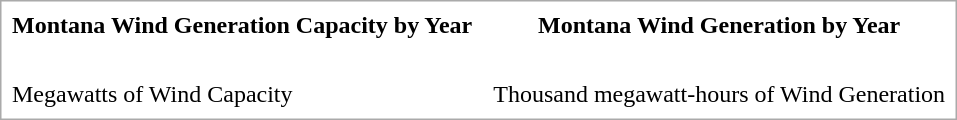<table style="border:solid 1px #aaa;" cellpadding="7" cellspacing="0" class="floatleft">
<tr>
<th><strong>Montana Wind Generation Capacity by Year</strong></th>
<th><strong>Montana Wind Generation by Year</strong></th>
</tr>
<tr>
<td></td>
<td></td>
</tr>
<tr>
<td>Megawatts of Wind Capacity</td>
<td>Thousand megawatt-hours of Wind Generation</td>
</tr>
</table>
